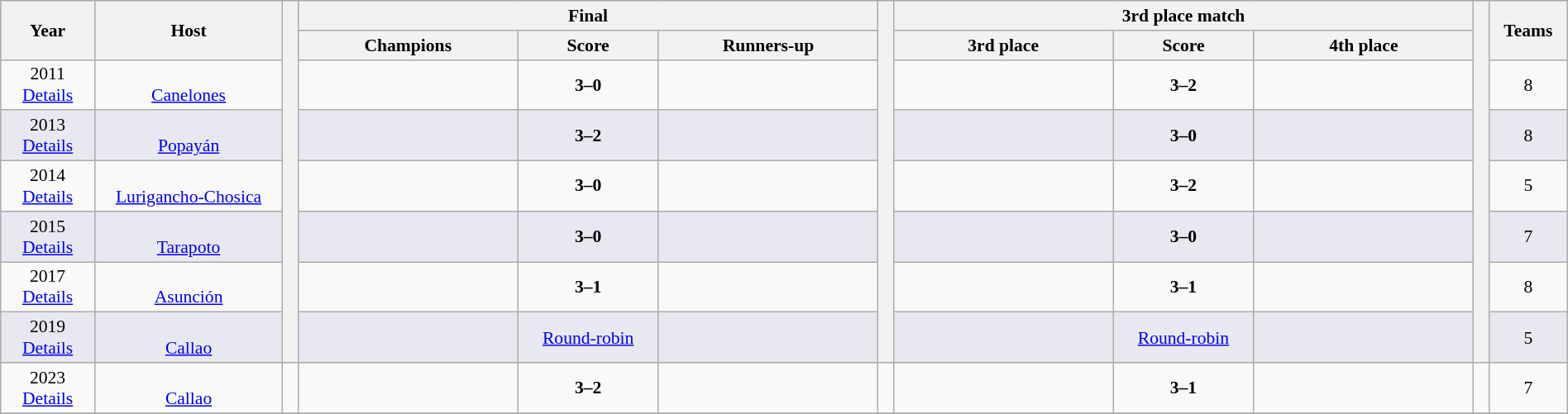<table class="wikitable" style="font-size:90%; width: 100%; text-align: center;">
<tr bgcolor=#c1d8ff>
<th rowspan=2 width=6%>Year</th>
<th rowspan=2 width=12%>Host</th>
<th width=1% rowspan=8 bgcolor=ffffff></th>
<th colspan=3>Final</th>
<th width=1% rowspan=8 bgcolor=ffffff></th>
<th colspan=3>3rd place match</th>
<th width=1% rowspan=8 bgcolor=#ffffff></th>
<th rowspan=2 width=5%>Teams</th>
</tr>
<tr bgcolor=#efefef>
<th width=14%>Champions</th>
<th width=9%>Score</th>
<th width=14%>Runners-up</th>
<th width=14%>3rd place</th>
<th width=9%>Score</th>
<th width=14%>4th place</th>
</tr>
<tr>
<td>2011<br><a href='#'>Details</a></td>
<td><br><a href='#'>Canelones</a></td>
<td><strong></strong></td>
<td><strong>3–0</strong></td>
<td></td>
<td></td>
<td><strong>3–2</strong></td>
<td></td>
<td>8</td>
</tr>
<tr bgcolor=#E8E8F0>
<td>2013<br><a href='#'>Details</a></td>
<td><br><a href='#'>Popayán</a></td>
<td><strong></strong></td>
<td><strong>3–2</strong></td>
<td></td>
<td></td>
<td><strong>3–0</strong></td>
<td></td>
<td>8</td>
</tr>
<tr>
<td>2014<br><a href='#'>Details</a></td>
<td><br><a href='#'>Lurigancho-Chosica</a></td>
<td><strong></strong></td>
<td><strong>3–0</strong></td>
<td></td>
<td></td>
<td><strong>3–2</strong></td>
<td></td>
<td>5</td>
</tr>
<tr bgcolor=#E8E8F0>
<td>2015<br><a href='#'>Details</a></td>
<td><br><a href='#'>Tarapoto</a></td>
<td><strong></strong></td>
<td><strong>3–0</strong></td>
<td></td>
<td></td>
<td><strong>3–0</strong></td>
<td></td>
<td>7</td>
</tr>
<tr>
<td>2017<br><a href='#'>Details</a></td>
<td><br><a href='#'>Asunción</a></td>
<td><strong></strong></td>
<td><strong>3–1</strong></td>
<td></td>
<td></td>
<td><strong>3–1</strong></td>
<td></td>
<td>8</td>
</tr>
<tr bgcolor=#E8E8F0>
<td>2019<br><a href='#'>Details</a></td>
<td><br><a href='#'>Callao</a></td>
<td><strong></strong></td>
<td><a href='#'>Round-robin</a></td>
<td></td>
<td></td>
<td><a href='#'>Round-robin</a></td>
<td></td>
<td>5</td>
</tr>
<tr>
<td>2023<br><a href='#'>Details</a></td>
<td><br><a href='#'>Callao</a></td>
<td></td>
<td><strong></strong></td>
<td><strong>3–2</strong></td>
<td></td>
<td></td>
<td></td>
<td><strong>3–1</strong></td>
<td></td>
<td></td>
<td>7</td>
</tr>
<tr>
</tr>
</table>
